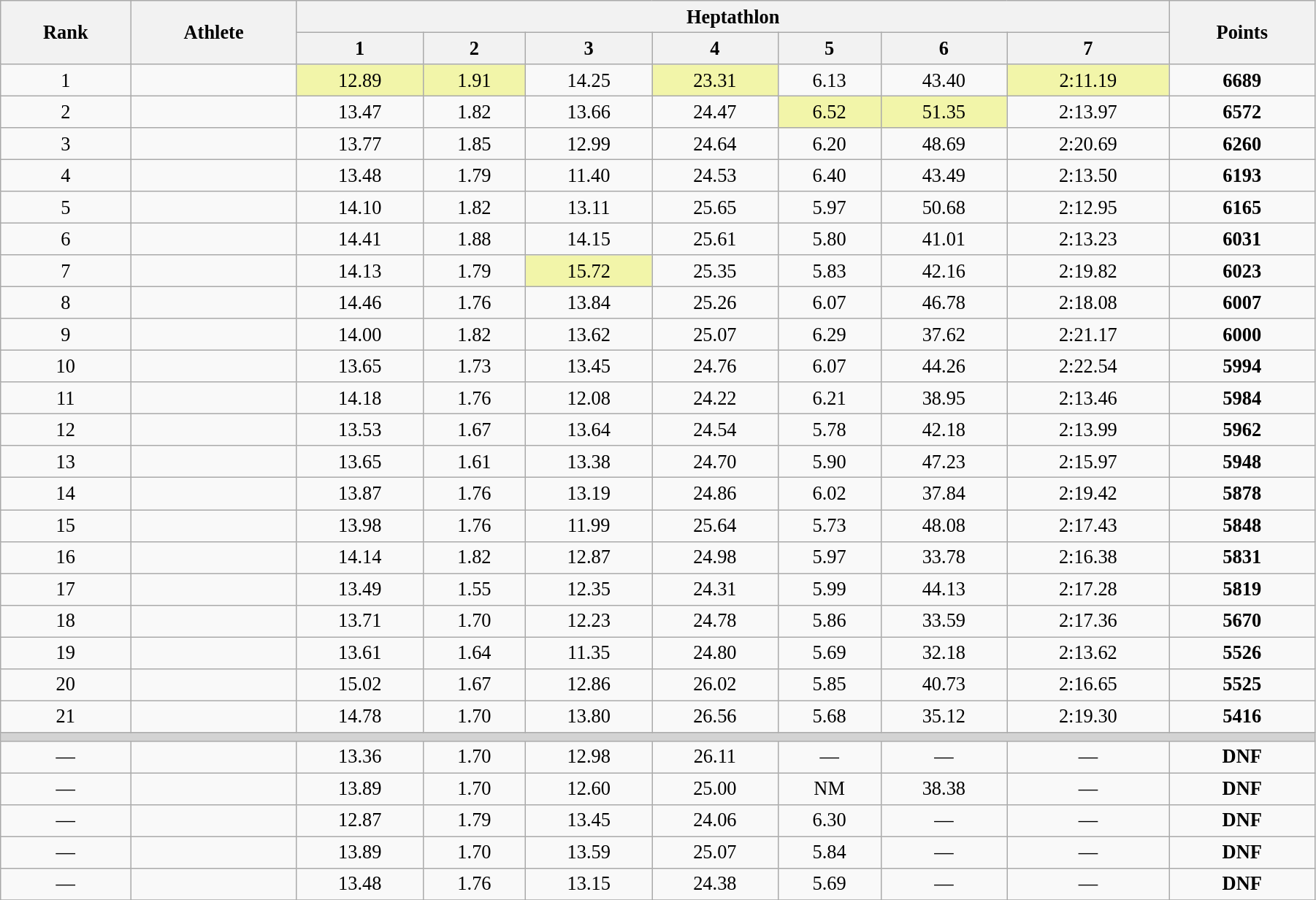<table class="wikitable" style=" text-align:center; font-size:110%;" width="95%">
<tr>
<th rowspan="2">Rank</th>
<th rowspan="2">Athlete</th>
<th colspan="7">Heptathlon</th>
<th rowspan="2">Points</th>
</tr>
<tr>
<th>1</th>
<th>2</th>
<th>3</th>
<th>4</th>
<th>5</th>
<th>6</th>
<th>7</th>
</tr>
<tr>
<td>1</td>
<td align=left></td>
<td bgcolor=#F2F5A9>12.89</td>
<td bgcolor=#F2F5A9>1.91</td>
<td>14.25</td>
<td bgcolor=#F2F5A9>23.31</td>
<td>6.13</td>
<td>43.40</td>
<td bgcolor=#F2F5A9>2:11.19</td>
<td><strong>6689</strong></td>
</tr>
<tr>
<td>2</td>
<td align=left></td>
<td>13.47</td>
<td>1.82</td>
<td>13.66</td>
<td>24.47</td>
<td bgcolor=#F2F5A9>6.52</td>
<td bgcolor=#F2F5A9>51.35</td>
<td>2:13.97</td>
<td><strong>6572</strong></td>
</tr>
<tr>
<td>3</td>
<td align=left></td>
<td>13.77</td>
<td>1.85</td>
<td>12.99</td>
<td>24.64</td>
<td>6.20</td>
<td>48.69</td>
<td>2:20.69</td>
<td><strong>6260</strong></td>
</tr>
<tr>
<td>4</td>
<td align=left></td>
<td>13.48</td>
<td>1.79</td>
<td>11.40</td>
<td>24.53</td>
<td>6.40</td>
<td>43.49</td>
<td>2:13.50</td>
<td><strong>6193</strong></td>
</tr>
<tr>
<td>5</td>
<td align=left></td>
<td>14.10</td>
<td>1.82</td>
<td>13.11</td>
<td>25.65</td>
<td>5.97</td>
<td>50.68</td>
<td>2:12.95</td>
<td><strong>6165</strong></td>
</tr>
<tr>
<td>6</td>
<td align=left></td>
<td>14.41</td>
<td>1.88</td>
<td>14.15</td>
<td>25.61</td>
<td>5.80</td>
<td>41.01</td>
<td>2:13.23</td>
<td><strong>6031</strong></td>
</tr>
<tr>
<td>7</td>
<td align=left></td>
<td>14.13</td>
<td>1.79</td>
<td bgcolor=#F2F5A9>15.72</td>
<td>25.35</td>
<td>5.83</td>
<td>42.16</td>
<td>2:19.82</td>
<td><strong>6023</strong></td>
</tr>
<tr>
<td>8</td>
<td align=left></td>
<td>14.46</td>
<td>1.76</td>
<td>13.84</td>
<td>25.26</td>
<td>6.07</td>
<td>46.78</td>
<td>2:18.08</td>
<td><strong>6007</strong></td>
</tr>
<tr>
<td>9</td>
<td align=left></td>
<td>14.00</td>
<td>1.82</td>
<td>13.62</td>
<td>25.07</td>
<td>6.29</td>
<td>37.62</td>
<td>2:21.17</td>
<td><strong>6000</strong></td>
</tr>
<tr>
<td>10</td>
<td align=left></td>
<td>13.65</td>
<td>1.73</td>
<td>13.45</td>
<td>24.76</td>
<td>6.07</td>
<td>44.26</td>
<td>2:22.54</td>
<td><strong>5994</strong></td>
</tr>
<tr>
<td>11</td>
<td align=left></td>
<td>14.18</td>
<td>1.76</td>
<td>12.08</td>
<td>24.22</td>
<td>6.21</td>
<td>38.95</td>
<td>2:13.46</td>
<td><strong>5984</strong></td>
</tr>
<tr>
<td>12</td>
<td align=left></td>
<td>13.53</td>
<td>1.67</td>
<td>13.64</td>
<td>24.54</td>
<td>5.78</td>
<td>42.18</td>
<td>2:13.99</td>
<td><strong>5962</strong></td>
</tr>
<tr>
<td>13</td>
<td align=left></td>
<td>13.65</td>
<td>1.61</td>
<td>13.38</td>
<td>24.70</td>
<td>5.90</td>
<td>47.23</td>
<td>2:15.97</td>
<td><strong>5948</strong></td>
</tr>
<tr>
<td>14</td>
<td align=left></td>
<td>13.87</td>
<td>1.76</td>
<td>13.19</td>
<td>24.86</td>
<td>6.02</td>
<td>37.84</td>
<td>2:19.42</td>
<td><strong>5878</strong></td>
</tr>
<tr>
<td>15</td>
<td align=left></td>
<td>13.98</td>
<td>1.76</td>
<td>11.99</td>
<td>25.64</td>
<td>5.73</td>
<td>48.08</td>
<td>2:17.43</td>
<td><strong>5848</strong></td>
</tr>
<tr>
<td>16</td>
<td align=left></td>
<td>14.14</td>
<td>1.82</td>
<td>12.87</td>
<td>24.98</td>
<td>5.97</td>
<td>33.78</td>
<td>2:16.38</td>
<td><strong>5831</strong></td>
</tr>
<tr>
<td>17</td>
<td align=left></td>
<td>13.49</td>
<td>1.55</td>
<td>12.35</td>
<td>24.31</td>
<td>5.99</td>
<td>44.13</td>
<td>2:17.28</td>
<td><strong>5819</strong></td>
</tr>
<tr>
<td>18</td>
<td align=left></td>
<td>13.71</td>
<td>1.70</td>
<td>12.23</td>
<td>24.78</td>
<td>5.86</td>
<td>33.59</td>
<td>2:17.36</td>
<td><strong>5670</strong></td>
</tr>
<tr>
<td>19</td>
<td align=left></td>
<td>13.61</td>
<td>1.64</td>
<td>11.35</td>
<td>24.80</td>
<td>5.69</td>
<td>32.18</td>
<td>2:13.62</td>
<td><strong>5526</strong></td>
</tr>
<tr>
<td>20</td>
<td align=left></td>
<td>15.02</td>
<td>1.67</td>
<td>12.86</td>
<td>26.02</td>
<td>5.85</td>
<td>40.73</td>
<td>2:16.65</td>
<td><strong>5525</strong></td>
</tr>
<tr>
<td>21</td>
<td align=left></td>
<td>14.78</td>
<td>1.70</td>
<td>13.80</td>
<td>26.56</td>
<td>5.68</td>
<td>35.12</td>
<td>2:19.30</td>
<td><strong>5416</strong></td>
</tr>
<tr>
<td colspan=13 bgcolor=lightgray></td>
</tr>
<tr>
<td>—</td>
<td align=left></td>
<td>13.36</td>
<td>1.70</td>
<td>12.98</td>
<td>26.11</td>
<td>—</td>
<td>—</td>
<td>—</td>
<td><strong>DNF </strong></td>
</tr>
<tr>
<td>—</td>
<td align=left></td>
<td>13.89</td>
<td>1.70</td>
<td>12.60</td>
<td>25.00</td>
<td>NM</td>
<td>38.38</td>
<td>—</td>
<td><strong>DNF </strong></td>
</tr>
<tr>
<td>—</td>
<td align=left></td>
<td>12.87</td>
<td>1.79</td>
<td>13.45</td>
<td>24.06</td>
<td>6.30</td>
<td>—</td>
<td>—</td>
<td><strong>DNF </strong></td>
</tr>
<tr>
<td>—</td>
<td align=left></td>
<td>13.89</td>
<td>1.70</td>
<td>13.59</td>
<td>25.07</td>
<td>5.84</td>
<td>—</td>
<td>—</td>
<td><strong>DNF </strong></td>
</tr>
<tr>
<td>—</td>
<td align=left></td>
<td>13.48</td>
<td>1.76</td>
<td>13.15</td>
<td>24.38</td>
<td>5.69</td>
<td>—</td>
<td>—</td>
<td><strong>DNF </strong></td>
</tr>
<tr>
</tr>
</table>
